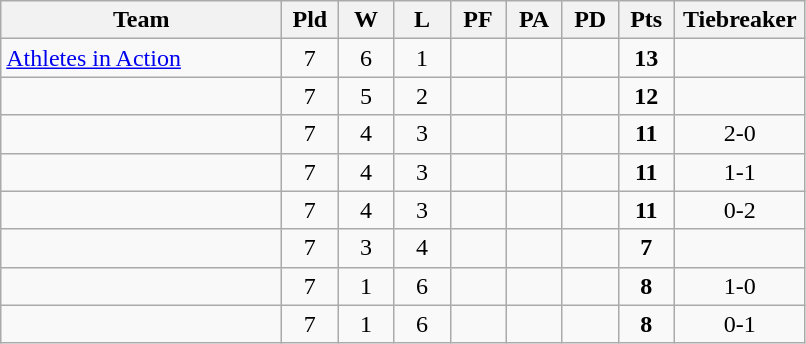<table class="wikitable" style="text-align:center;">
<tr>
<th width=180>Team</th>
<th width=30>Pld</th>
<th width=30>W</th>
<th width=30>L</th>
<th width=30>PF</th>
<th width=30>PA</th>
<th width=30>PD</th>
<th width=30>Pts</th>
<th width=80>Tiebreaker</th>
</tr>
<tr>
<td align="left"> <a href='#'>Athletes in Action</a></td>
<td>7</td>
<td>6</td>
<td>1</td>
<td></td>
<td></td>
<td></td>
<td><strong>13</strong></td>
<td></td>
</tr>
<tr>
<td align="left"></td>
<td>7</td>
<td>5</td>
<td>2</td>
<td></td>
<td></td>
<td></td>
<td><strong>12</strong></td>
<td></td>
</tr>
<tr>
<td align="left"></td>
<td>7</td>
<td>4</td>
<td>3</td>
<td></td>
<td></td>
<td></td>
<td><strong>11</strong></td>
<td>2-0</td>
</tr>
<tr>
<td align="left"></td>
<td>7</td>
<td>4</td>
<td>3</td>
<td></td>
<td></td>
<td></td>
<td><strong>11</strong></td>
<td>1-1</td>
</tr>
<tr>
<td align="left"></td>
<td>7</td>
<td>4</td>
<td>3</td>
<td></td>
<td></td>
<td></td>
<td><strong>11</strong></td>
<td>0-2</td>
</tr>
<tr>
<td align="left"></td>
<td>7</td>
<td>3</td>
<td>4</td>
<td></td>
<td></td>
<td></td>
<td><strong>7</strong></td>
<td></td>
</tr>
<tr>
<td align="left"></td>
<td>7</td>
<td>1</td>
<td>6</td>
<td></td>
<td></td>
<td></td>
<td><strong>8</strong></td>
<td>1-0</td>
</tr>
<tr>
<td align="left"></td>
<td>7</td>
<td>1</td>
<td>6</td>
<td></td>
<td></td>
<td></td>
<td><strong>8</strong></td>
<td>0-1</td>
</tr>
</table>
